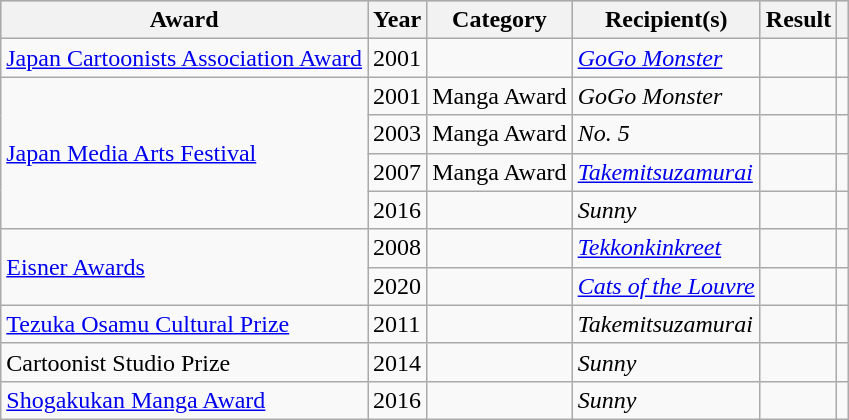<table class="wikitable sortable">
<tr style="background:#ccc; text-align:center;">
<th>Award</th>
<th>Year</th>
<th>Category</th>
<th>Recipient(s)</th>
<th>Result</th>
<th></th>
</tr>
<tr>
<td><a href='#'>Japan Cartoonists Association Award</a></td>
<td>2001</td>
<td></td>
<td><em><a href='#'>GoGo Monster</a></em></td>
<td></td>
<td></td>
</tr>
<tr>
<td rowspan="4"><a href='#'>Japan Media Arts Festival</a></td>
<td>2001</td>
<td>Manga Award</td>
<td><em>GoGo Monster</em></td>
<td></td>
<td></td>
</tr>
<tr>
<td>2003</td>
<td>Manga Award</td>
<td><em>No. 5</em></td>
<td></td>
<td></td>
</tr>
<tr>
<td>2007</td>
<td>Manga Award</td>
<td><em><a href='#'>Takemitsuzamurai</a></em></td>
<td></td>
<td></td>
</tr>
<tr>
<td>2016</td>
<td></td>
<td><em>Sunny</em></td>
<td></td>
<td></td>
</tr>
<tr>
<td rowspan="2"><a href='#'>Eisner Awards</a></td>
<td>2008</td>
<td></td>
<td><em><a href='#'>Tekkonkinkreet</a></em></td>
<td></td>
<td></td>
</tr>
<tr>
<td>2020</td>
<td></td>
<td><em><a href='#'>Cats of the Louvre</a></em></td>
<td></td>
<td></td>
</tr>
<tr>
<td><a href='#'>Tezuka Osamu Cultural Prize</a></td>
<td>2011</td>
<td></td>
<td><em>Takemitsuzamurai</em></td>
<td></td>
<td></td>
</tr>
<tr>
<td>Cartoonist Studio Prize</td>
<td>2014</td>
<td></td>
<td><em>Sunny</em></td>
<td></td>
<td></td>
</tr>
<tr>
<td><a href='#'>Shogakukan Manga Award</a></td>
<td>2016</td>
<td></td>
<td><em>Sunny</em></td>
<td></td>
<td></td>
</tr>
</table>
